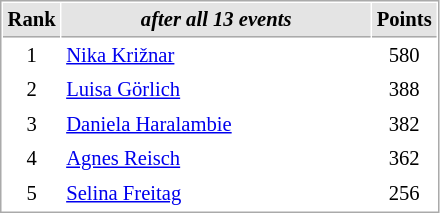<table cellspacing="1" cellpadding="3" style="border:1px solid #aaa; font-size:86%;">
<tr style="background:#e4e4e4;">
<th style="border-bottom:1px solid #AAAAAA" width=10>Rank</th>
<th style="border-bottom:1px solid #AAAAAA" width=200><em>after all 13 events</em></th>
<th style="border-bottom:1px solid #AAAAAA" width=20>Points</th>
</tr>
<tr>
<td align=center>1</td>
<td> <a href='#'>Nika Križnar</a></td>
<td align=center>580</td>
</tr>
<tr>
<td align=center>2</td>
<td> <a href='#'>Luisa Görlich</a></td>
<td align=center>388</td>
</tr>
<tr>
<td align=center>3</td>
<td> <a href='#'>Daniela Haralambie</a></td>
<td align=center>382</td>
</tr>
<tr>
<td align=center>4</td>
<td> <a href='#'>Agnes Reisch</a></td>
<td align=center>362</td>
</tr>
<tr>
<td align=center>5</td>
<td> <a href='#'>Selina Freitag</a></td>
<td align=center>256</td>
</tr>
</table>
